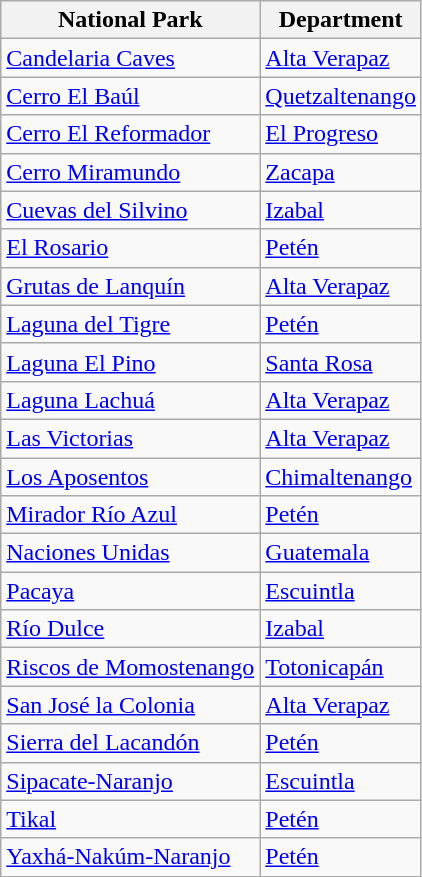<table class="wikitable sortable">
<tr>
<th>National Park</th>
<th>Department</th>
</tr>
<tr>
<td><a href='#'>Candelaria Caves</a></td>
<td><a href='#'>Alta Verapaz</a></td>
</tr>
<tr>
<td><a href='#'>Cerro El Baúl</a></td>
<td><a href='#'>Quetzaltenango</a></td>
</tr>
<tr>
<td><a href='#'>Cerro El Reformador</a></td>
<td><a href='#'>El Progreso</a></td>
</tr>
<tr>
<td><a href='#'>Cerro Miramundo</a></td>
<td><a href='#'>Zacapa</a></td>
</tr>
<tr>
<td><a href='#'>Cuevas del Silvino</a></td>
<td><a href='#'>Izabal</a></td>
</tr>
<tr>
<td><a href='#'>El Rosario</a></td>
<td><a href='#'>Petén</a></td>
</tr>
<tr>
<td><a href='#'>Grutas de Lanquín</a></td>
<td><a href='#'>Alta Verapaz</a></td>
</tr>
<tr>
<td><a href='#'>Laguna del Tigre</a></td>
<td><a href='#'>Petén</a></td>
</tr>
<tr>
<td><a href='#'>Laguna El Pino</a></td>
<td><a href='#'>Santa Rosa</a></td>
</tr>
<tr>
<td><a href='#'>Laguna Lachuá</a></td>
<td><a href='#'>Alta Verapaz</a></td>
</tr>
<tr>
<td><a href='#'>Las Victorias</a></td>
<td><a href='#'>Alta Verapaz</a></td>
</tr>
<tr>
<td><a href='#'>Los Aposentos</a></td>
<td><a href='#'>Chimaltenango</a></td>
</tr>
<tr>
<td><a href='#'>Mirador Río Azul</a></td>
<td><a href='#'>Petén</a></td>
</tr>
<tr>
<td><a href='#'>Naciones Unidas</a></td>
<td><a href='#'>Guatemala</a></td>
</tr>
<tr>
<td><a href='#'>Pacaya</a></td>
<td><a href='#'>Escuintla</a></td>
</tr>
<tr>
<td><a href='#'>Río Dulce</a></td>
<td><a href='#'>Izabal</a></td>
</tr>
<tr>
<td><a href='#'>Riscos de Momostenango</a></td>
<td><a href='#'>Totonicapán</a></td>
</tr>
<tr>
<td><a href='#'>San José la Colonia</a></td>
<td><a href='#'>Alta Verapaz</a></td>
</tr>
<tr>
<td><a href='#'>Sierra del Lacandón</a></td>
<td><a href='#'>Petén</a></td>
</tr>
<tr>
<td><a href='#'>Sipacate-Naranjo</a></td>
<td><a href='#'>Escuintla</a></td>
</tr>
<tr>
<td><a href='#'>Tikal</a></td>
<td><a href='#'>Petén</a></td>
</tr>
<tr>
<td><a href='#'>Yaxhá-Nakúm-Naranjo</a></td>
<td><a href='#'>Petén</a></td>
</tr>
</table>
